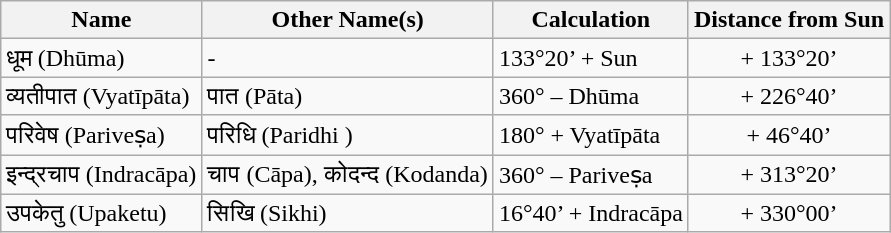<table class="wikitable">
<tr>
<th>Name</th>
<th>Other Name(s)</th>
<th>Calculation</th>
<th>Distance from Sun</th>
</tr>
<tr>
<td>धूम (Dhūma)</td>
<td>-</td>
<td>133°20’ + Sun</td>
<td style="text-align: center;">+ 133°20’</td>
</tr>
<tr>
<td>व्यतीपात (Vyatīpāta)</td>
<td>पात (Pāta)</td>
<td>360° – Dhūma</td>
<td style="text-align: center;">+ 226°40’</td>
</tr>
<tr>
<td>परिवेष (Pariveṣa)</td>
<td>परिधि (Paridhi )</td>
<td>180° + Vyatīpāta</td>
<td style="text-align: center;">+ 46°40’</td>
</tr>
<tr>
<td>इन्द्रचाप (Indracāpa)</td>
<td>चाप (Cāpa), कोदन्द (Kodanda)</td>
<td>360° – Pariveṣa</td>
<td style="text-align: center;">+ 313°20’</td>
</tr>
<tr>
<td>उपकेतु (Upaketu)</td>
<td>सिखि (Sikhi)</td>
<td>16°40’ + Indracāpa</td>
<td style="text-align: center;">+ 330°00’</td>
</tr>
</table>
